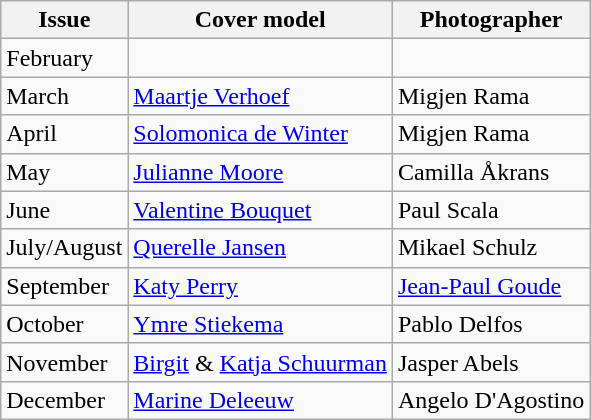<table class="sortable wikitable">
<tr>
<th>Issue</th>
<th>Cover model</th>
<th>Photographer</th>
</tr>
<tr>
<td>February</td>
<td></td>
<td></td>
</tr>
<tr>
<td>March</td>
<td><a href='#'>Maartje Verhoef</a></td>
<td>Migjen Rama</td>
</tr>
<tr>
<td>April</td>
<td><a href='#'>Solomonica de Winter</a></td>
<td>Migjen Rama</td>
</tr>
<tr>
<td>May</td>
<td><a href='#'>Julianne Moore</a></td>
<td>Camilla Åkrans</td>
</tr>
<tr>
<td>June</td>
<td><a href='#'>Valentine Bouquet</a></td>
<td>Paul Scala</td>
</tr>
<tr>
<td>July/August</td>
<td><a href='#'>Querelle Jansen</a></td>
<td>Mikael Schulz</td>
</tr>
<tr>
<td>September</td>
<td><a href='#'>Katy Perry</a></td>
<td><a href='#'>Jean-Paul Goude</a></td>
</tr>
<tr>
<td>October</td>
<td><a href='#'>Ymre Stiekema</a></td>
<td>Pablo Delfos</td>
</tr>
<tr>
<td>November</td>
<td><a href='#'>Birgit</a> & <a href='#'>Katja Schuurman</a></td>
<td>Jasper Abels</td>
</tr>
<tr>
<td>December</td>
<td><a href='#'>Marine Deleeuw</a></td>
<td>Angelo D'Agostino</td>
</tr>
</table>
